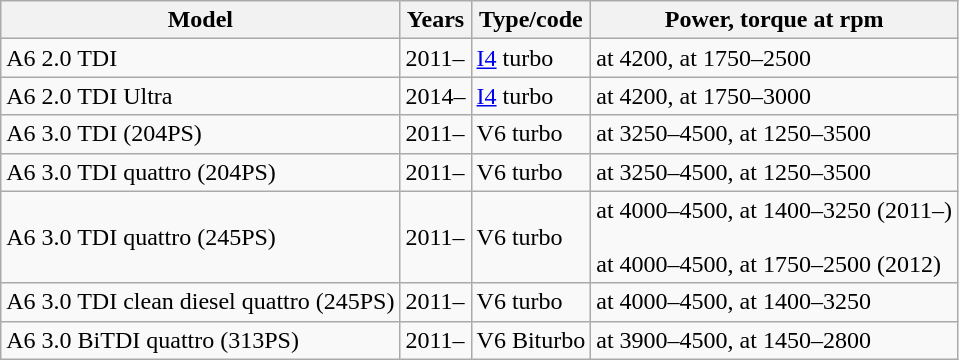<table class="wikitable collapsible">
<tr>
<th>Model</th>
<th>Years</th>
<th>Type/code</th>
<th>Power, torque at rpm</th>
</tr>
<tr>
<td>A6 2.0 TDI</td>
<td>2011–</td>
<td> <a href='#'>I4</a> turbo</td>
<td> at 4200,  at 1750–2500</td>
</tr>
<tr>
<td>A6 2.0 TDI Ultra</td>
<td>2014–</td>
<td> <a href='#'>I4</a> turbo</td>
<td> at 4200,  at 1750–3000</td>
</tr>
<tr>
<td>A6 3.0 TDI (204PS)</td>
<td>2011–</td>
<td> V6 turbo</td>
<td> at 3250–4500,  at 1250–3500</td>
</tr>
<tr>
<td>A6 3.0 TDI quattro (204PS)</td>
<td>2011–</td>
<td> V6 turbo</td>
<td> at 3250–4500,  at 1250–3500</td>
</tr>
<tr>
<td>A6 3.0 TDI quattro (245PS)</td>
<td>2011–</td>
<td> V6 turbo</td>
<td> at 4000–4500,  at 1400–3250 (2011–)<br><br> at 4000–4500,  at 1750–2500 (2012)</td>
</tr>
<tr>
<td>A6 3.0 TDI clean diesel quattro (245PS)</td>
<td>2011–</td>
<td> V6 turbo</td>
<td> at 4000–4500,  at 1400–3250</td>
</tr>
<tr>
<td>A6 3.0 BiTDI quattro (313PS)</td>
<td>2011–</td>
<td> V6 Biturbo</td>
<td> at 3900–4500,  at 1450–2800</td>
</tr>
</table>
